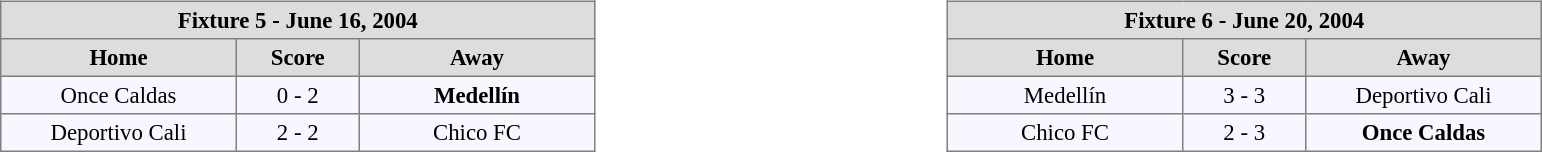<table width=100%>
<tr>
<td valign=top width=50% align=left><br><table align=center bgcolor="#f7f8ff" cellpadding="3" cellspacing="0" border="1" style="font-size: 95%; border: gray solid 1px; border-collapse: collapse;">
<tr align=center bgcolor=#DDDDDD style="color:black;">
<th colspan=3 align=center>Fixture 5 - June 16, 2004</th>
</tr>
<tr align=center bgcolor=#DDDDDD style="color:black;">
<th width="150">Home</th>
<th width="75">Score</th>
<th width="150">Away</th>
</tr>
<tr align=center>
<td>Once Caldas</td>
<td>0 - 2</td>
<td><strong>Medellín</strong></td>
</tr>
<tr align=center>
<td>Deportivo Cali</td>
<td>2 - 2</td>
<td>Chico FC</td>
</tr>
</table>
</td>
<td valign=top width=50% align=left><br><table align=center bgcolor="#f7f8ff" cellpadding="3" cellspacing="0" border="1" style="font-size: 95%; border: gray solid 1px; border-collapse: collapse;">
<tr align=center bgcolor=#DDDDDD style="color:black;">
<th colspan=3 align=center>Fixture 6 - June 20, 2004</th>
</tr>
<tr align=center bgcolor=#DDDDDD style="color:black;">
<th width="150">Home</th>
<th width="75">Score</th>
<th width="150">Away</th>
</tr>
<tr align=center>
<td>Medellín</td>
<td>3 - 3</td>
<td>Deportivo Cali</td>
</tr>
<tr align=center>
<td>Chico FC</td>
<td>2 - 3</td>
<td><strong>Once Caldas</strong></td>
</tr>
</table>
</td>
</tr>
</table>
